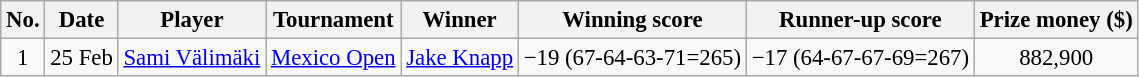<table class="wikitable" style="font-size:95%;">
<tr>
<th>No.</th>
<th>Date</th>
<th>Player</th>
<th>Tournament</th>
<th>Winner</th>
<th>Winning score</th>
<th>Runner-up score</th>
<th>Prize money ($)</th>
</tr>
<tr>
<td align="center">1</td>
<td>25 Feb</td>
<td> <a href='#'>Sami Välimäki</a></td>
<td><a href='#'>Mexico Open</a></td>
<td> <a href='#'>Jake Knapp</a></td>
<td>−19 (67-64-63-71=265)</td>
<td>−17 (64-67-67-69=267)</td>
<td align=center>882,900</td>
</tr>
</table>
